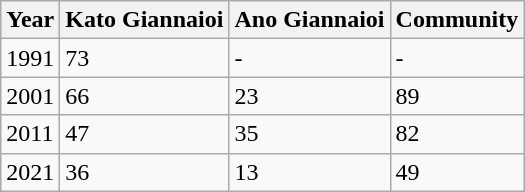<table class="wikitable">
<tr>
<th>Year</th>
<th>Kato Giannaioi</th>
<th>Ano Giannaioi</th>
<th>Community</th>
</tr>
<tr>
<td>1991</td>
<td>73</td>
<td>-</td>
<td>-</td>
</tr>
<tr>
<td>2001</td>
<td>66</td>
<td>23</td>
<td>89</td>
</tr>
<tr>
<td>2011</td>
<td>47</td>
<td>35</td>
<td>82</td>
</tr>
<tr>
<td>2021</td>
<td>36</td>
<td>13</td>
<td>49</td>
</tr>
</table>
